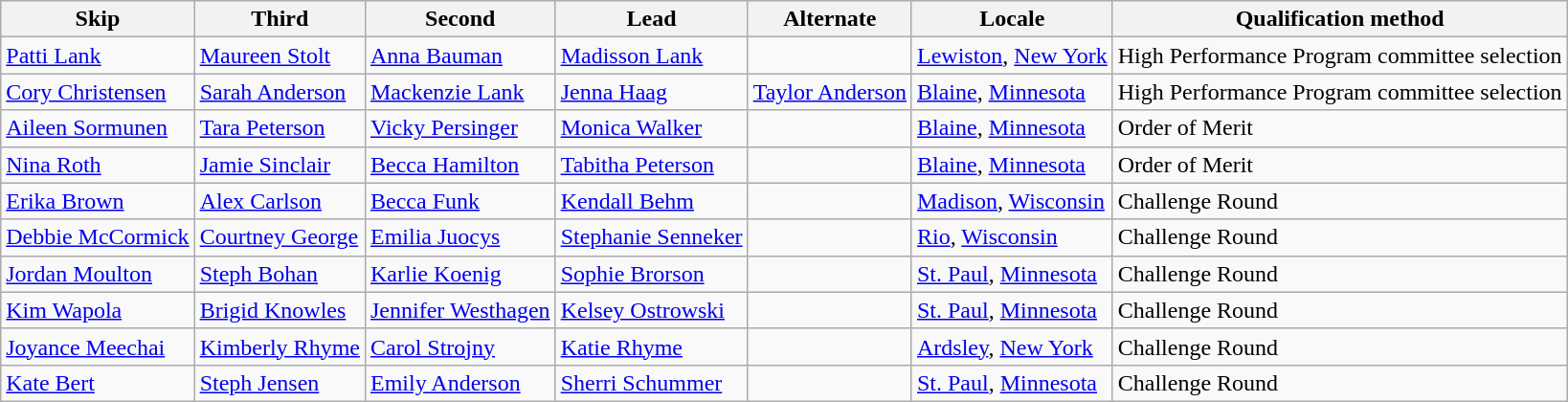<table class="wikitable sortable">
<tr>
<th>Skip</th>
<th>Third</th>
<th>Second</th>
<th>Lead</th>
<th>Alternate</th>
<th>Locale</th>
<th>Qualification method</th>
</tr>
<tr>
<td><a href='#'>Patti Lank</a></td>
<td><a href='#'>Maureen Stolt</a></td>
<td><a href='#'>Anna Bauman</a></td>
<td><a href='#'>Madisson Lank</a></td>
<td></td>
<td> <a href='#'>Lewiston</a>, <a href='#'>New York</a></td>
<td>High Performance Program committee selection</td>
</tr>
<tr>
<td><a href='#'>Cory Christensen</a></td>
<td><a href='#'>Sarah Anderson</a></td>
<td><a href='#'>Mackenzie Lank</a></td>
<td><a href='#'>Jenna Haag</a></td>
<td><a href='#'>Taylor Anderson</a></td>
<td> <a href='#'>Blaine</a>, <a href='#'>Minnesota</a></td>
<td>High Performance Program committee selection</td>
</tr>
<tr>
<td><a href='#'>Aileen Sormunen</a></td>
<td><a href='#'>Tara Peterson</a></td>
<td><a href='#'>Vicky Persinger</a></td>
<td><a href='#'>Monica Walker</a></td>
<td></td>
<td> <a href='#'>Blaine</a>, <a href='#'>Minnesota</a></td>
<td>Order of Merit</td>
</tr>
<tr>
<td><a href='#'>Nina Roth</a></td>
<td><a href='#'>Jamie Sinclair</a></td>
<td><a href='#'>Becca Hamilton</a></td>
<td><a href='#'>Tabitha Peterson</a></td>
<td></td>
<td> <a href='#'>Blaine</a>, <a href='#'>Minnesota</a></td>
<td>Order of Merit</td>
</tr>
<tr>
<td><a href='#'>Erika Brown</a></td>
<td><a href='#'>Alex Carlson</a></td>
<td><a href='#'>Becca Funk</a></td>
<td><a href='#'>Kendall Behm</a></td>
<td></td>
<td> <a href='#'>Madison</a>, <a href='#'>Wisconsin</a></td>
<td>Challenge Round</td>
</tr>
<tr>
<td><a href='#'>Debbie McCormick</a></td>
<td><a href='#'>Courtney George</a></td>
<td><a href='#'>Emilia Juocys</a></td>
<td><a href='#'>Stephanie Senneker</a></td>
<td></td>
<td> <a href='#'>Rio</a>, <a href='#'>Wisconsin</a></td>
<td>Challenge Round</td>
</tr>
<tr>
<td><a href='#'>Jordan Moulton</a></td>
<td><a href='#'>Steph Bohan</a></td>
<td><a href='#'>Karlie Koenig</a></td>
<td><a href='#'>Sophie Brorson</a></td>
<td></td>
<td> <a href='#'>St. Paul</a>, <a href='#'>Minnesota</a></td>
<td>Challenge Round</td>
</tr>
<tr>
<td><a href='#'>Kim Wapola</a></td>
<td><a href='#'>Brigid Knowles</a></td>
<td><a href='#'>Jennifer Westhagen</a></td>
<td><a href='#'>Kelsey Ostrowski</a></td>
<td></td>
<td> <a href='#'>St. Paul</a>, <a href='#'>Minnesota</a></td>
<td>Challenge Round</td>
</tr>
<tr>
<td><a href='#'>Joyance Meechai</a></td>
<td><a href='#'>Kimberly Rhyme</a></td>
<td><a href='#'>Carol Strojny</a></td>
<td><a href='#'>Katie Rhyme</a></td>
<td></td>
<td> <a href='#'>Ardsley</a>, <a href='#'>New York</a></td>
<td>Challenge Round</td>
</tr>
<tr>
<td><a href='#'>Kate Bert</a></td>
<td><a href='#'>Steph Jensen</a></td>
<td><a href='#'>Emily Anderson</a></td>
<td><a href='#'>Sherri Schummer</a></td>
<td></td>
<td> <a href='#'>St. Paul</a>, <a href='#'>Minnesota</a></td>
<td>Challenge Round</td>
</tr>
</table>
